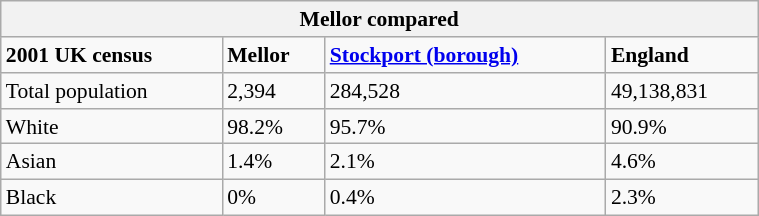<table class="wikitable" style="float: right; margin-left: 2em; width: 40%; font-size: 90%;" cellspacing="3">
<tr>
<th colspan="4"><strong>Mellor compared</strong></th>
</tr>
<tr>
<td><strong>2001 UK census</strong></td>
<td><strong>Mellor</strong></td>
<td><strong><a href='#'>Stockport (borough)</a></strong></td>
<td><strong>England</strong></td>
</tr>
<tr>
<td>Total population</td>
<td>2,394</td>
<td>284,528</td>
<td>49,138,831</td>
</tr>
<tr>
<td>White</td>
<td>98.2%</td>
<td>95.7%</td>
<td>90.9%</td>
</tr>
<tr>
<td>Asian</td>
<td>1.4%</td>
<td>2.1%</td>
<td>4.6%</td>
</tr>
<tr>
<td>Black</td>
<td>0%</td>
<td>0.4%</td>
<td>2.3%</td>
</tr>
</table>
